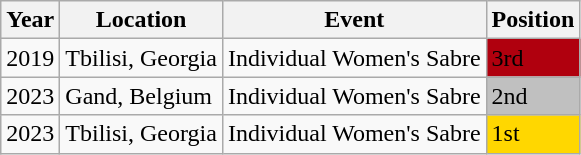<table class="wikitable">
<tr>
<th>Year</th>
<th>Location</th>
<th>Event</th>
<th>Position</th>
</tr>
<tr>
<td>2019</td>
<td>Tbilisi, Georgia</td>
<td>Individual Women's Sabre</td>
<td bgcolor="bronze">3rd</td>
</tr>
<tr>
<td>2023</td>
<td>Gand, Belgium</td>
<td>Individual Women's Sabre</td>
<td bgcolor="silver">2nd </td>
</tr>
<tr>
<td>2023</td>
<td>Tbilisi, Georgia</td>
<td>Individual Women's Sabre</td>
<td bgcolor="gold">1st </td>
</tr>
</table>
